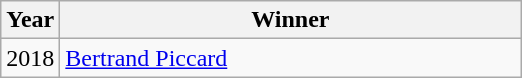<table class="wikitable" style="text-align:left">
<tr>
<th style="width:20px;">Year</th>
<th style="width:300px;">Winner</th>
</tr>
<tr>
<td>2018</td>
<td><a href='#'>Bertrand Piccard</a></td>
</tr>
</table>
